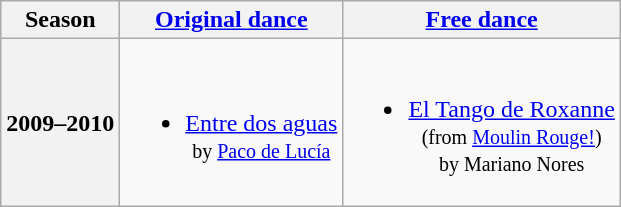<table class=wikitable style=text-align:center>
<tr>
<th>Season</th>
<th><a href='#'>Original dance</a></th>
<th><a href='#'>Free dance</a></th>
</tr>
<tr>
<th>2009–2010 <br> </th>
<td><br><ul><li><a href='#'>Entre dos aguas</a> <br><small> by <a href='#'>Paco de Lucía</a> </small></li></ul></td>
<td><br><ul><li><a href='#'>El Tango de Roxanne</a> <br><small> (from <a href='#'>Moulin Rouge!</a>) <br> by Mariano Nores </small></li></ul></td>
</tr>
</table>
